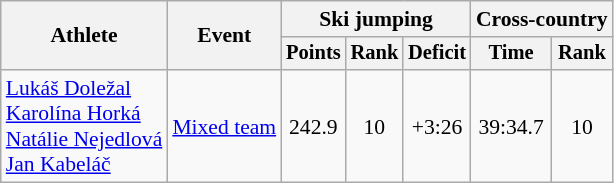<table class="wikitable" style="font-size:90%">
<tr>
<th rowspan="2">Athlete</th>
<th rowspan="2">Event</th>
<th colspan="3">Ski jumping</th>
<th colspan="2">Cross-country</th>
</tr>
<tr style="font-size:95%">
<th>Points</th>
<th>Rank</th>
<th>Deficit</th>
<th>Time</th>
<th>Rank</th>
</tr>
<tr align=center>
<td align=left><a href='#'>Lukáš Doležal</a><br><a href='#'>Karolína Horká</a><br><a href='#'>Natálie Nejedlová</a><br><a href='#'>Jan Kabeláč</a></td>
<td align=left><a href='#'>Mixed team</a></td>
<td>242.9</td>
<td>10</td>
<td>+3:26</td>
<td>39:34.7</td>
<td>10</td>
</tr>
</table>
